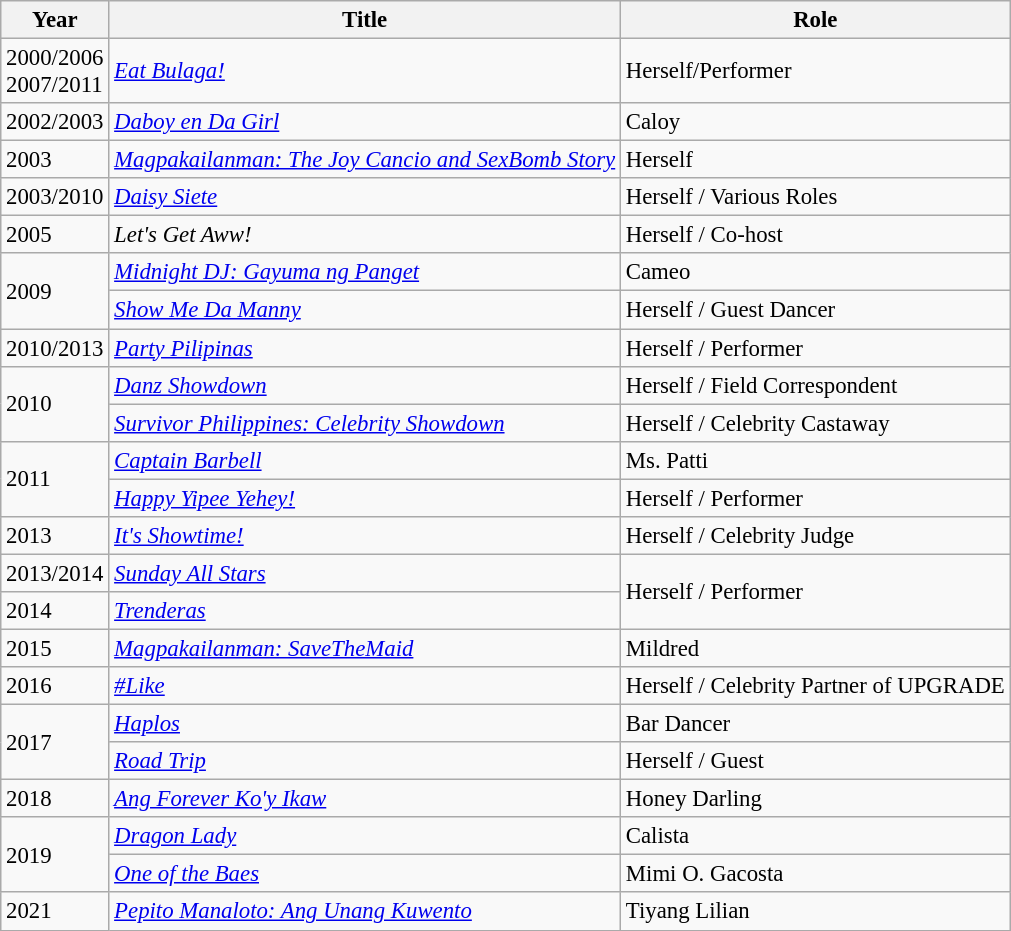<table class="wikitable" style="font-size: 95%;">
<tr>
<th>Year</th>
<th>Title</th>
<th>Role</th>
</tr>
<tr>
<td>2000/2006<br>2007/2011</td>
<td><em><a href='#'>Eat Bulaga!</a></em></td>
<td>Herself/Performer</td>
</tr>
<tr>
<td>2002/2003</td>
<td><em><a href='#'>Daboy en Da Girl</a></em></td>
<td>Caloy</td>
</tr>
<tr>
<td>2003</td>
<td><em><a href='#'>Magpakailanman: The Joy Cancio and SexBomb Story</a></em></td>
<td>Herself</td>
</tr>
<tr>
<td>2003/2010</td>
<td><em><a href='#'>Daisy Siete</a></em></td>
<td>Herself / Various Roles</td>
</tr>
<tr>
<td>2005</td>
<td><em>Let's Get Aww!</em></td>
<td>Herself / Co-host</td>
</tr>
<tr>
<td rowspan="2">2009</td>
<td><em><a href='#'>Midnight DJ: Gayuma ng Panget</a></em></td>
<td>Cameo</td>
</tr>
<tr>
<td><em><a href='#'>Show Me Da Manny</a></em></td>
<td>Herself / Guest Dancer</td>
</tr>
<tr>
<td>2010/2013</td>
<td><em><a href='#'>Party Pilipinas</a></em></td>
<td>Herself / Performer</td>
</tr>
<tr>
<td rowspan="2">2010</td>
<td><em><a href='#'>Danz Showdown</a></em></td>
<td>Herself / Field Correspondent</td>
</tr>
<tr>
<td><em><a href='#'>Survivor Philippines: Celebrity Showdown</a></em></td>
<td>Herself / Celebrity Castaway</td>
</tr>
<tr>
<td rowspan="2">2011</td>
<td><em><a href='#'>Captain Barbell</a></em></td>
<td>Ms. Patti</td>
</tr>
<tr>
<td><em><a href='#'>Happy Yipee Yehey!</a></em></td>
<td>Herself / Performer</td>
</tr>
<tr>
<td>2013</td>
<td><em><a href='#'>It's Showtime!</a></em></td>
<td>Herself / Celebrity Judge</td>
</tr>
<tr>
<td>2013/2014</td>
<td><em><a href='#'>Sunday All Stars</a></em></td>
<td rowspan="2">Herself / Performer</td>
</tr>
<tr>
<td>2014</td>
<td><em><a href='#'>Trenderas</a></em></td>
</tr>
<tr>
<td>2015</td>
<td><em><a href='#'>Magpakailanman: SaveTheMaid</a></em></td>
<td>Mildred</td>
</tr>
<tr>
<td>2016</td>
<td><em><a href='#'>#Like</a></em></td>
<td>Herself / Celebrity Partner of UPGRADE</td>
</tr>
<tr>
<td rowspan=2>2017</td>
<td><em><a href='#'>Haplos</a></em></td>
<td>Bar Dancer</td>
</tr>
<tr>
<td><em><a href='#'>Road Trip</a></em></td>
<td>Herself / Guest</td>
</tr>
<tr>
<td>2018</td>
<td><em><a href='#'>Ang Forever Ko'y Ikaw</a></em></td>
<td>Honey Darling</td>
</tr>
<tr>
<td rowspan="2">2019</td>
<td><em><a href='#'>Dragon Lady</a></em></td>
<td>Calista</td>
</tr>
<tr>
<td><em><a href='#'>One of the Baes</a></em></td>
<td>Mimi O. Gacosta</td>
</tr>
<tr>
<td>2021</td>
<td><em><a href='#'>Pepito Manaloto: Ang Unang Kuwento</a></em></td>
<td>Tiyang Lilian</td>
</tr>
</table>
